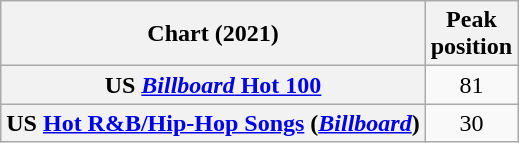<table class="wikitable sortable plainrowheaders" style="text-align:center">
<tr>
<th scope="col">Chart (2021)</th>
<th scope="col">Peak<br>position</th>
</tr>
<tr>
<th scope="row">US <a href='#'><em>Billboard</em> Hot 100</a></th>
<td>81</td>
</tr>
<tr>
<th scope="row">US <a href='#'>Hot R&B/Hip-Hop Songs</a> (<em><a href='#'>Billboard</a></em>)</th>
<td>30</td>
</tr>
</table>
